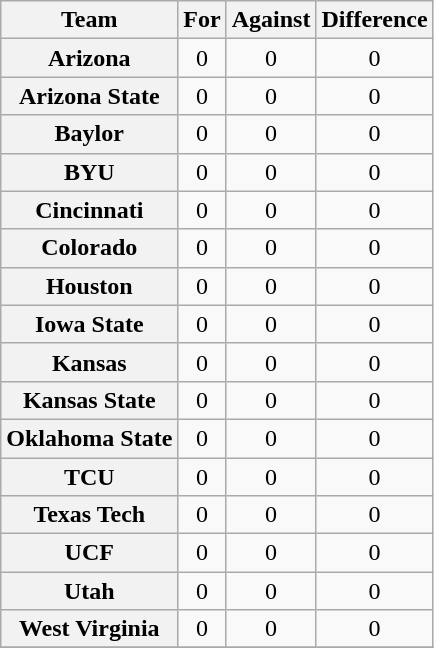<table class="wikitable sortable">
<tr>
<th scope="col">Team</th>
<th scope="col">For</th>
<th scope="col">Against</th>
<th scope="col">Difference</th>
</tr>
<tr>
<th>Arizona</th>
<td align="center">0</td>
<td align="center">0</td>
<td align="center">0</td>
</tr>
<tr>
<th>Arizona State</th>
<td align="center">0</td>
<td align="center">0</td>
<td align="center">0</td>
</tr>
<tr>
<th>Baylor</th>
<td align="center">0</td>
<td align="center">0</td>
<td align="center">0</td>
</tr>
<tr>
<th>BYU</th>
<td align="center">0</td>
<td align="center">0</td>
<td align="center">0</td>
</tr>
<tr>
<th>Cincinnati</th>
<td align="center">0</td>
<td align="center">0</td>
<td align="center">0</td>
</tr>
<tr>
<th>Colorado</th>
<td align="center">0</td>
<td align="center">0</td>
<td align="center">0</td>
</tr>
<tr>
<th>Houston</th>
<td align="center">0</td>
<td align="center">0</td>
<td align="center">0</td>
</tr>
<tr>
<th>Iowa State</th>
<td align="center">0</td>
<td align="center">0</td>
<td align="center">0</td>
</tr>
<tr>
<th>Kansas</th>
<td align="center">0</td>
<td align="center">0</td>
<td align="center">0</td>
</tr>
<tr>
<th>Kansas State</th>
<td align="center">0</td>
<td align="center">0</td>
<td align="center">0</td>
</tr>
<tr>
<th>Oklahoma State</th>
<td align="center">0</td>
<td align="center">0</td>
<td align="center">0</td>
</tr>
<tr>
<th>TCU</th>
<td align="center">0</td>
<td align="center">0</td>
<td align="center">0</td>
</tr>
<tr>
<th>Texas Tech</th>
<td align="center">0</td>
<td align="center">0</td>
<td align="center">0</td>
</tr>
<tr>
<th>UCF</th>
<td align="center">0</td>
<td align="center">0</td>
<td align="center">0</td>
</tr>
<tr>
<th>Utah</th>
<td align="center">0</td>
<td align="center">0</td>
<td align="center">0</td>
</tr>
<tr>
<th>West Virginia</th>
<td align="center">0</td>
<td align="center">0</td>
<td align="center">0</td>
</tr>
<tr>
</tr>
</table>
